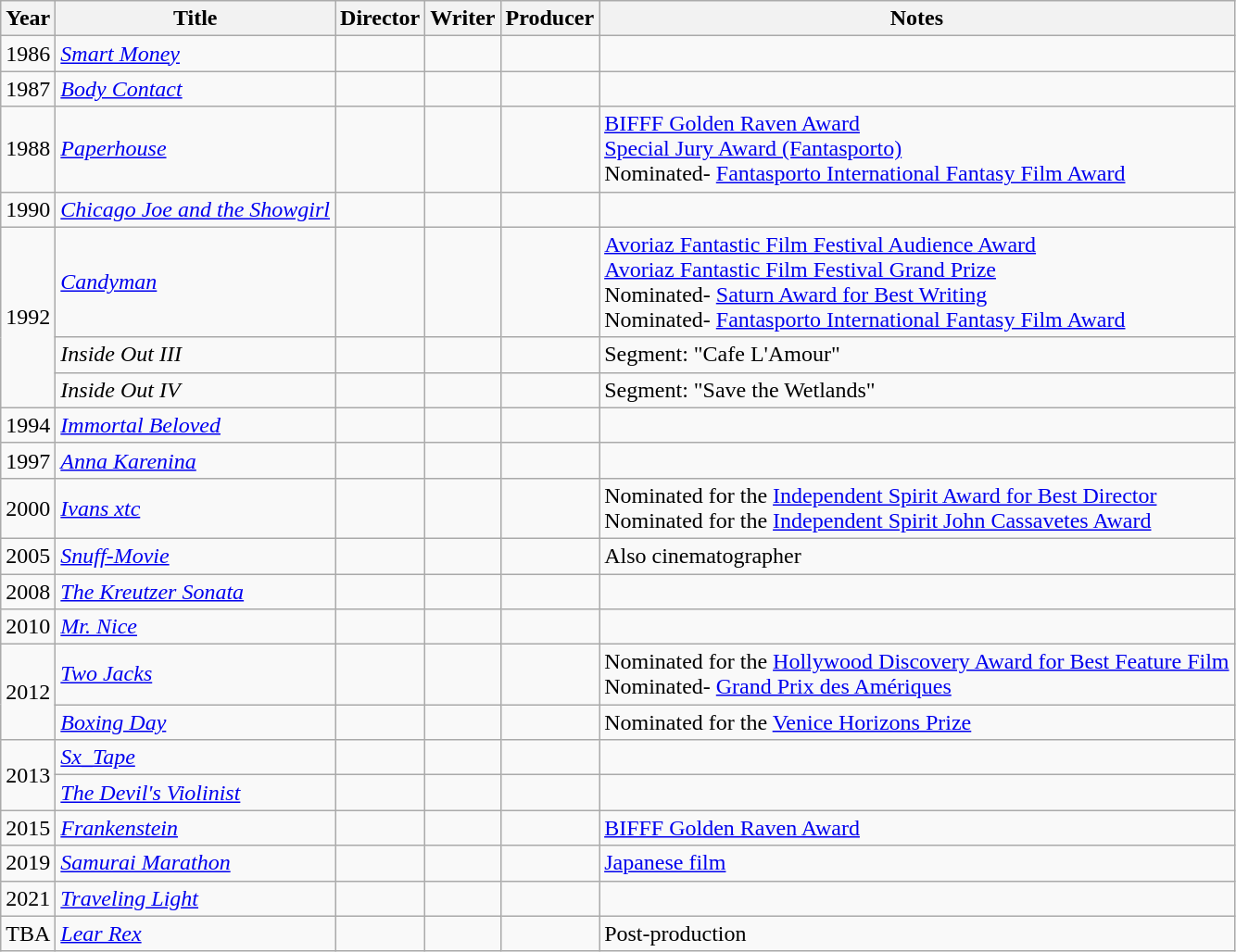<table class="wikitable sortable">
<tr>
<th>Year</th>
<th>Title</th>
<th>Director</th>
<th>Writer</th>
<th>Producer</th>
<th>Notes</th>
</tr>
<tr>
<td>1986</td>
<td><em><a href='#'>Smart Money</a></em></td>
<td></td>
<td></td>
<td></td>
</tr>
<tr>
<td>1987</td>
<td><em><a href='#'>Body Contact</a></em></td>
<td></td>
<td></td>
<td></td>
<td></td>
</tr>
<tr>
<td>1988</td>
<td><em><a href='#'>Paperhouse</a></em></td>
<td></td>
<td></td>
<td></td>
<td><a href='#'>BIFFF Golden Raven Award</a><br><a href='#'>Special Jury Award (Fantasporto)</a><br>Nominated- <a href='#'>Fantasporto International Fantasy Film Award</a></td>
</tr>
<tr>
<td>1990</td>
<td><em><a href='#'>Chicago Joe and the Showgirl</a></em></td>
<td></td>
<td></td>
<td></td>
<td></td>
</tr>
<tr>
<td rowspan=3>1992</td>
<td><em><a href='#'>Candyman</a></em></td>
<td></td>
<td></td>
<td></td>
<td><a href='#'>Avoriaz Fantastic Film Festival Audience Award</a><br><a href='#'>Avoriaz Fantastic Film Festival Grand Prize</a><br>Nominated- <a href='#'>Saturn Award for Best Writing</a><br>Nominated- <a href='#'>Fantasporto International Fantasy Film Award</a></td>
</tr>
<tr>
<td><em>Inside Out III</em></td>
<td></td>
<td></td>
<td></td>
<td>Segment: "Cafe L'Amour"</td>
</tr>
<tr>
<td><em>Inside Out IV</em></td>
<td></td>
<td></td>
<td></td>
<td>Segment: "Save the Wetlands"</td>
</tr>
<tr>
<td>1994</td>
<td><em><a href='#'>Immortal Beloved</a></em></td>
<td></td>
<td></td>
<td></td>
<td></td>
</tr>
<tr>
<td>1997</td>
<td><em><a href='#'>Anna Karenina</a></em></td>
<td></td>
<td></td>
<td></td>
<td></td>
</tr>
<tr>
<td>2000</td>
<td><em><a href='#'>Ivans xtc</a></em></td>
<td></td>
<td></td>
<td></td>
<td>Nominated for the <a href='#'>Independent Spirit Award for Best Director</a><br>Nominated for the <a href='#'>Independent Spirit John Cassavetes Award</a></td>
</tr>
<tr>
<td>2005</td>
<td><em><a href='#'>Snuff-Movie</a></em></td>
<td></td>
<td></td>
<td></td>
<td>Also cinematographer</td>
</tr>
<tr>
<td>2008</td>
<td><em><a href='#'>The Kreutzer Sonata</a></em></td>
<td></td>
<td></td>
<td></td>
</tr>
<tr>
<td>2010</td>
<td><em><a href='#'>Mr. Nice</a></em></td>
<td></td>
<td></td>
<td></td>
<td></td>
</tr>
<tr>
<td rowspan="2">2012</td>
<td><em><a href='#'>Two Jacks</a></em></td>
<td></td>
<td></td>
<td></td>
<td>Nominated for the <a href='#'>Hollywood Discovery Award for Best Feature Film</a><br>Nominated- <a href='#'>Grand Prix des Amériques</a></td>
</tr>
<tr>
<td><em><a href='#'>Boxing Day</a></em></td>
<td></td>
<td></td>
<td></td>
<td>Nominated for the <a href='#'>Venice Horizons Prize</a></td>
</tr>
<tr>
<td rowspan="2">2013</td>
<td><em><a href='#'>Sx_Tape</a></em></td>
<td></td>
<td></td>
<td></td>
</tr>
<tr>
<td><em><a href='#'>The Devil's Violinist</a></em></td>
<td></td>
<td></td>
<td></td>
<td></td>
</tr>
<tr>
<td>2015</td>
<td><em><a href='#'>Frankenstein</a></em></td>
<td></td>
<td></td>
<td></td>
<td><a href='#'>BIFFF Golden Raven Award</a></td>
</tr>
<tr>
<td>2019</td>
<td><em><a href='#'>Samurai Marathon</a></em></td>
<td></td>
<td></td>
<td></td>
<td><a href='#'>Japanese film</a></td>
</tr>
<tr>
<td>2021</td>
<td><em><a href='#'>Traveling Light</a></em></td>
<td></td>
<td></td>
<td></td>
<td></td>
</tr>
<tr>
<td>TBA</td>
<td><em><a href='#'>Lear Rex</a></em></td>
<td></td>
<td></td>
<td></td>
<td>Post-production</td>
</tr>
</table>
